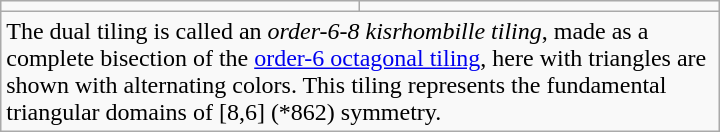<table class=wikitable width=480>
<tr>
<td></td>
<td></td>
</tr>
<tr>
<td colspan=2>The dual tiling is called an <em>order-6-8 kisrhombille tiling</em>, made as a complete bisection of the <a href='#'>order-6 octagonal tiling</a>, here with triangles are shown with alternating colors. This tiling represents the fundamental triangular domains of [8,6] (*862) symmetry.</td>
</tr>
</table>
